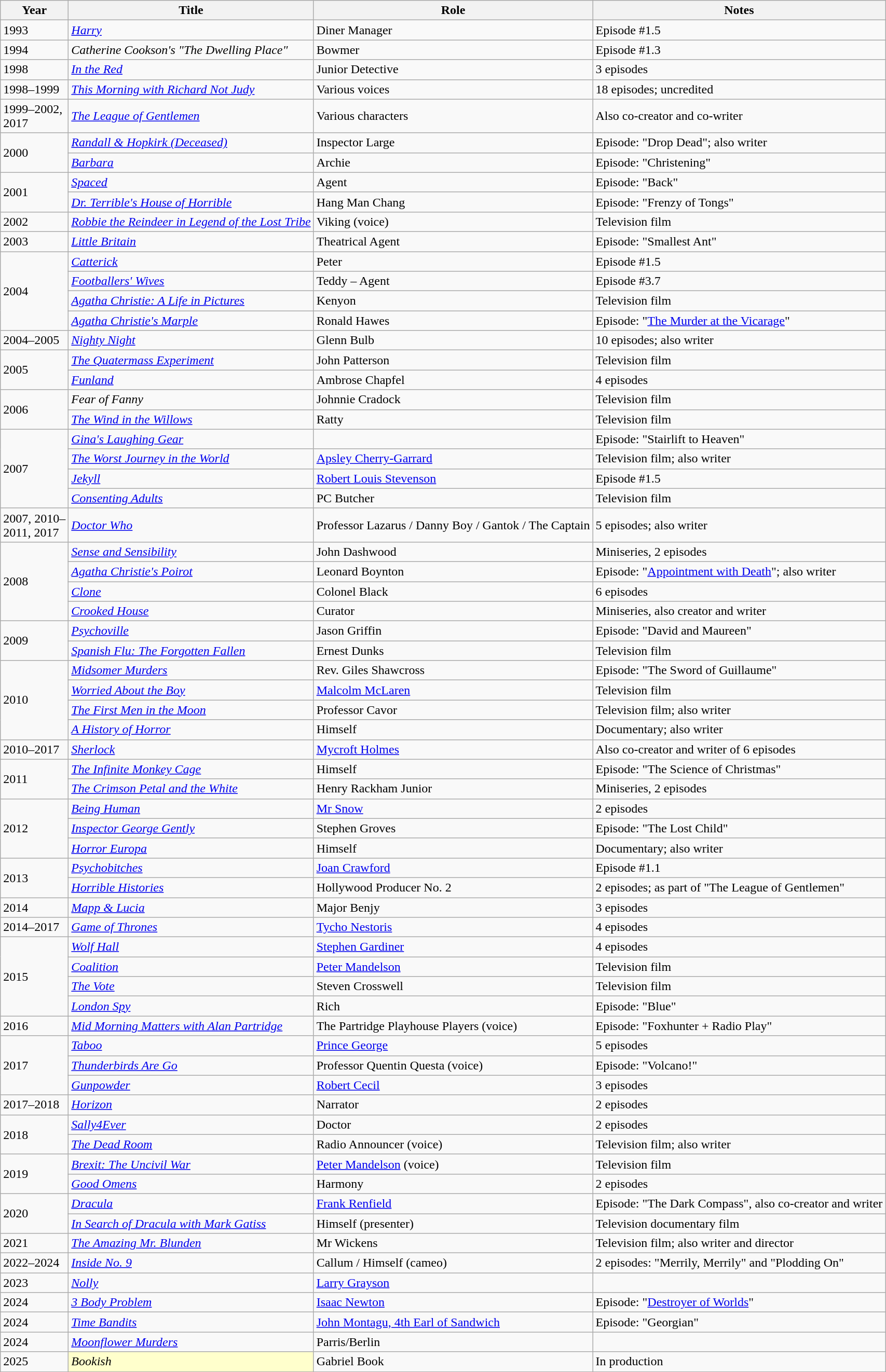<table class="wikitable sortable">
<tr>
<th>Year</th>
<th>Title</th>
<th>Role</th>
<th>Notes</th>
</tr>
<tr>
<td>1993</td>
<td><em><a href='#'>Harry</a></em></td>
<td>Diner Manager</td>
<td>Episode #1.5</td>
</tr>
<tr>
<td>1994</td>
<td><em>Catherine Cookson's "The Dwelling Place"</em></td>
<td>Bowmer</td>
<td>Episode #1.3</td>
</tr>
<tr>
<td>1998</td>
<td><em><a href='#'>In the Red</a></em></td>
<td>Junior Detective</td>
<td>3 episodes</td>
</tr>
<tr>
<td>1998–1999</td>
<td><em><a href='#'>This Morning with Richard Not Judy</a></em></td>
<td>Various voices</td>
<td>18 episodes; uncredited</td>
</tr>
<tr>
<td>1999–2002,<br>2017</td>
<td><em><a href='#'>The League of Gentlemen</a></em></td>
<td>Various characters</td>
<td>Also co-creator and co-writer</td>
</tr>
<tr>
<td rowspan="2">2000</td>
<td><em><a href='#'>Randall & Hopkirk (Deceased)</a></em></td>
<td>Inspector Large</td>
<td>Episode: "Drop Dead"; also writer</td>
</tr>
<tr>
<td><em><a href='#'>Barbara</a></em></td>
<td>Archie</td>
<td>Episode: "Christening"</td>
</tr>
<tr>
<td rowspan="2">2001</td>
<td><em><a href='#'>Spaced</a></em></td>
<td>Agent</td>
<td>Episode: "Back"</td>
</tr>
<tr>
<td><em><a href='#'>Dr. Terrible's House of Horrible</a></em></td>
<td>Hang Man Chang</td>
<td>Episode: "Frenzy of Tongs"</td>
</tr>
<tr>
<td>2002</td>
<td><em><a href='#'>Robbie the Reindeer in Legend of the Lost Tribe</a></em></td>
<td>Viking (voice)</td>
<td>Television film</td>
</tr>
<tr>
<td>2003</td>
<td><em><a href='#'>Little Britain</a></em></td>
<td>Theatrical Agent</td>
<td>Episode: "Smallest Ant"</td>
</tr>
<tr>
<td rowspan="4">2004</td>
<td><em><a href='#'>Catterick</a></em></td>
<td>Peter</td>
<td>Episode #1.5</td>
</tr>
<tr>
<td><em><a href='#'>Footballers' Wives</a></em></td>
<td>Teddy – Agent</td>
<td>Episode #3.7</td>
</tr>
<tr>
<td><em><a href='#'>Agatha Christie: A Life in Pictures</a></em></td>
<td>Kenyon</td>
<td>Television film</td>
</tr>
<tr>
<td><em><a href='#'>Agatha Christie's Marple</a></em></td>
<td>Ronald Hawes</td>
<td>Episode: "<a href='#'>The Murder at the Vicarage</a>"</td>
</tr>
<tr>
<td>2004–2005</td>
<td><em><a href='#'>Nighty Night</a></em></td>
<td>Glenn Bulb</td>
<td>10 episodes; also writer</td>
</tr>
<tr>
<td rowspan="2">2005</td>
<td><em><a href='#'>The Quatermass Experiment</a></em></td>
<td>John Patterson</td>
<td>Television film</td>
</tr>
<tr>
<td><em><a href='#'>Funland</a></em></td>
<td>Ambrose Chapfel</td>
<td>4 episodes</td>
</tr>
<tr>
<td rowspan="2">2006</td>
<td><em>Fear of Fanny</em></td>
<td>Johnnie Cradock</td>
<td>Television film</td>
</tr>
<tr>
<td><em><a href='#'>The Wind in the Willows</a></em></td>
<td>Ratty</td>
<td>Television film</td>
</tr>
<tr>
<td rowspan="4">2007</td>
<td><em><a href='#'>Gina's Laughing Gear</a></em></td>
<td></td>
<td>Episode: "Stairlift to Heaven"</td>
</tr>
<tr>
<td><em><a href='#'>The Worst Journey in the World</a></em></td>
<td><a href='#'>Apsley Cherry-Garrard</a></td>
<td>Television film; also writer</td>
</tr>
<tr>
<td><em><a href='#'>Jekyll</a></em></td>
<td><a href='#'>Robert Louis Stevenson</a></td>
<td>Episode #1.5</td>
</tr>
<tr>
<td><em><a href='#'>Consenting Adults</a></em></td>
<td>PC Butcher</td>
<td>Television film</td>
</tr>
<tr>
<td>2007, 2010–<br>2011, 2017</td>
<td><em><a href='#'>Doctor Who</a></em></td>
<td>Professor Lazarus / Danny Boy / Gantok / The Captain</td>
<td>5 episodes; also writer</td>
</tr>
<tr>
<td rowspan="4">2008</td>
<td><em><a href='#'>Sense and Sensibility</a></em></td>
<td>John Dashwood</td>
<td>Miniseries, 2 episodes</td>
</tr>
<tr>
<td><em><a href='#'>Agatha Christie's Poirot</a></em></td>
<td>Leonard Boynton</td>
<td>Episode: "<a href='#'>Appointment with Death</a>"; also writer</td>
</tr>
<tr>
<td><em><a href='#'>Clone</a></em></td>
<td>Colonel Black</td>
<td>6 episodes</td>
</tr>
<tr>
<td><em><a href='#'>Crooked House</a></em></td>
<td>Curator</td>
<td>Miniseries, also creator and writer</td>
</tr>
<tr>
<td rowspan="2">2009</td>
<td><em><a href='#'>Psychoville</a></em></td>
<td>Jason Griffin</td>
<td>Episode: "David and Maureen"</td>
</tr>
<tr>
<td><em><a href='#'>Spanish Flu: The Forgotten Fallen</a></em></td>
<td>Ernest Dunks</td>
<td>Television film</td>
</tr>
<tr>
<td rowspan="4">2010</td>
<td><em><a href='#'>Midsomer Murders</a></em></td>
<td>Rev. Giles Shawcross</td>
<td>Episode: "The Sword of Guillaume"</td>
</tr>
<tr>
<td><em><a href='#'>Worried About the Boy</a></em></td>
<td><a href='#'>Malcolm McLaren</a></td>
<td>Television film</td>
</tr>
<tr>
<td><em><a href='#'>The First Men in the Moon</a></em></td>
<td>Professor Cavor</td>
<td>Television film; also writer</td>
</tr>
<tr>
<td><em><a href='#'>A History of Horror</a></em></td>
<td>Himself</td>
<td>Documentary; also writer</td>
</tr>
<tr>
<td>2010–2017</td>
<td><em><a href='#'>Sherlock</a></em></td>
<td><a href='#'>Mycroft Holmes</a></td>
<td>Also co-creator and writer of 6 episodes</td>
</tr>
<tr>
<td rowspan="2">2011</td>
<td><em><a href='#'>The Infinite Monkey Cage</a></em></td>
<td>Himself</td>
<td>Episode: "The Science of Christmas"</td>
</tr>
<tr>
<td><em><a href='#'>The Crimson Petal and the White</a></em></td>
<td>Henry Rackham Junior</td>
<td>Miniseries, 2 episodes</td>
</tr>
<tr>
<td rowspan="3">2012</td>
<td><em><a href='#'>Being Human</a></em></td>
<td><a href='#'>Mr Snow</a></td>
<td>2 episodes</td>
</tr>
<tr>
<td><em><a href='#'>Inspector George Gently</a></em></td>
<td>Stephen Groves</td>
<td>Episode: "The Lost Child"</td>
</tr>
<tr>
<td><em><a href='#'>Horror Europa</a></em></td>
<td>Himself</td>
<td>Documentary; also writer</td>
</tr>
<tr>
<td rowspan="2">2013</td>
<td><em><a href='#'>Psychobitches</a></em></td>
<td><a href='#'>Joan Crawford</a></td>
<td>Episode #1.1</td>
</tr>
<tr>
<td><em><a href='#'>Horrible Histories</a></em></td>
<td>Hollywood Producer No. 2</td>
<td>2 episodes; as part of "The League of Gentlemen"</td>
</tr>
<tr>
<td>2014</td>
<td><em><a href='#'>Mapp & Lucia</a></em></td>
<td>Major Benjy</td>
<td>3 episodes</td>
</tr>
<tr>
<td>2014–2017</td>
<td><em><a href='#'>Game of Thrones</a></em></td>
<td><a href='#'>Tycho Nestoris</a></td>
<td>4 episodes</td>
</tr>
<tr>
<td rowspan="4">2015</td>
<td><em><a href='#'>Wolf Hall</a></em></td>
<td><a href='#'>Stephen Gardiner</a></td>
<td>4 episodes</td>
</tr>
<tr>
<td><em><a href='#'>Coalition</a></em></td>
<td><a href='#'>Peter Mandelson</a></td>
<td>Television film</td>
</tr>
<tr>
<td><em><a href='#'>The Vote</a></em></td>
<td>Steven Crosswell</td>
<td>Television film</td>
</tr>
<tr>
<td><em><a href='#'>London Spy</a></em></td>
<td>Rich</td>
<td>Episode: "Blue"</td>
</tr>
<tr>
<td>2016</td>
<td><em><a href='#'>Mid Morning Matters with Alan Partridge</a></em></td>
<td>The Partridge Playhouse Players (voice)</td>
<td>Episode: "Foxhunter + Radio Play"</td>
</tr>
<tr>
<td rowspan="3">2017</td>
<td><em><a href='#'>Taboo</a></em></td>
<td><a href='#'>Prince George</a></td>
<td>5 episodes</td>
</tr>
<tr>
<td><em><a href='#'>Thunderbirds Are Go</a></em></td>
<td>Professor Quentin Questa (voice)</td>
<td>Episode: "Volcano!"</td>
</tr>
<tr>
<td><em><a href='#'>Gunpowder</a></em></td>
<td><a href='#'>Robert Cecil</a></td>
<td>3 episodes</td>
</tr>
<tr>
<td>2017–2018</td>
<td><em><a href='#'>Horizon</a></em></td>
<td>Narrator</td>
<td>2 episodes</td>
</tr>
<tr>
<td rowspan="2">2018</td>
<td><em><a href='#'>Sally4Ever</a></em></td>
<td>Doctor</td>
<td>2 episodes</td>
</tr>
<tr>
<td><em><a href='#'>The Dead Room</a></em></td>
<td>Radio Announcer (voice)</td>
<td>Television film; also writer</td>
</tr>
<tr>
<td rowspan="2">2019</td>
<td><em><a href='#'>Brexit: The Uncivil War</a></em></td>
<td><a href='#'>Peter Mandelson</a> (voice)</td>
<td>Television film</td>
</tr>
<tr>
<td><em><a href='#'>Good Omens</a></em></td>
<td>Harmony</td>
<td>2 episodes</td>
</tr>
<tr>
<td rowspan="2">2020</td>
<td><em><a href='#'>Dracula</a></em></td>
<td><a href='#'>Frank Renfield</a></td>
<td>Episode: "The Dark Compass", also co-creator and writer</td>
</tr>
<tr>
<td><em><a href='#'>In Search of Dracula with Mark Gatiss</a></em></td>
<td>Himself (presenter)</td>
<td>Television documentary film</td>
</tr>
<tr>
<td>2021</td>
<td><em><a href='#'>The Amazing Mr. Blunden</a></em></td>
<td>Mr Wickens</td>
<td>Television film; also writer and director</td>
</tr>
<tr>
<td>2022–2024</td>
<td><em><a href='#'>Inside No. 9</a></em></td>
<td>Callum / Himself (cameo)</td>
<td>2 episodes: "Merrily, Merrily" and "Plodding On"</td>
</tr>
<tr>
<td>2023</td>
<td><em><a href='#'>Nolly</a></em></td>
<td><a href='#'>Larry Grayson</a></td>
<td></td>
</tr>
<tr>
<td>2024</td>
<td><em><a href='#'>3 Body Problem</a></em></td>
<td><a href='#'>Isaac Newton</a></td>
<td>Episode: "<a href='#'>Destroyer of Worlds</a>"</td>
</tr>
<tr>
<td>2024</td>
<td><em><a href='#'>Time Bandits</a></em></td>
<td><a href='#'>John Montagu, 4th Earl of Sandwich</a></td>
<td>Episode: "Georgian"</td>
</tr>
<tr>
<td>2024</td>
<td><em><a href='#'>Moonflower Murders</a></em></td>
<td>Parris/Berlin </td>
<td></td>
</tr>
<tr>
<td>2025</td>
<td style="background:#FFFFCC;"><em>Bookish</em></td>
<td>Gabriel Book</td>
<td>In production</td>
</tr>
</table>
